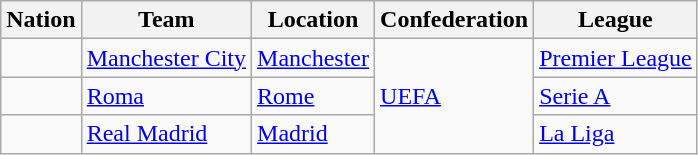<table class="wikitable sortable">
<tr>
<th>Nation</th>
<th>Team</th>
<th>Location</th>
<th>Confederation</th>
<th>League</th>
</tr>
<tr>
<td></td>
<td><a href='#'>Manchester City</a></td>
<td><a href='#'>Manchester</a></td>
<td rowspan="3"><a href='#'>UEFA</a></td>
<td><a href='#'>Premier League</a></td>
</tr>
<tr>
<td></td>
<td><a href='#'>Roma</a></td>
<td><a href='#'>Rome</a></td>
<td><a href='#'>Serie A</a></td>
</tr>
<tr>
<td></td>
<td><a href='#'>Real Madrid</a></td>
<td><a href='#'>Madrid</a></td>
<td><a href='#'>La Liga</a></td>
</tr>
</table>
